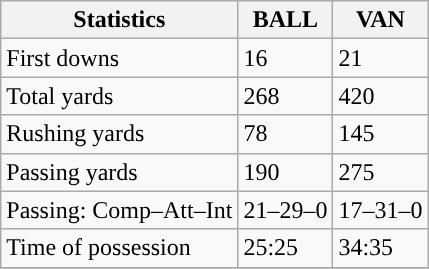<table class="wikitable" style="float: left;">
<tr>
<th>Statistics</th>
<th>BALL</th>
<th>VAN</th>
</tr>
<tr>
<td>First downs</td>
<td>16</td>
<td>21</td>
</tr>
<tr>
<td>Total yards</td>
<td>268</td>
<td>420</td>
</tr>
<tr>
<td>Rushing yards</td>
<td>78</td>
<td>145</td>
</tr>
<tr>
<td>Passing yards</td>
<td>190</td>
<td>275</td>
</tr>
<tr>
<td>Passing: Comp–Att–Int</td>
<td>21–29–0</td>
<td>17–31–0</td>
</tr>
<tr>
<td>Time of possession</td>
<td>25:25</td>
<td>34:35</td>
</tr>
<tr>
</tr>
</table>
